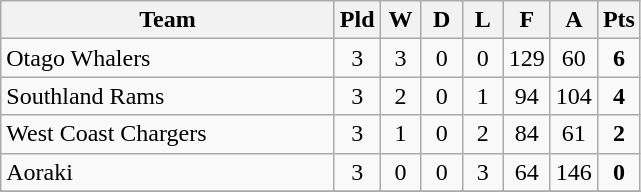<table class="wikitable" style="text-align:center;">
<tr>
<th width=215>Team</th>
<th width=20 abbr="Played">Pld</th>
<th width=20 abbr="Won">W</th>
<th width=20 abbr="Drawn">D</th>
<th width=20 abbr="Lost">L</th>
<th width=20 abbr="For">F</th>
<th width=20 abbr="Against">A</th>
<th width=20 abbr="Points">Pts</th>
</tr>
<tr>
<td style="text-align:left;">Otago Whalers</td>
<td>3</td>
<td>3</td>
<td>0</td>
<td>0</td>
<td>129</td>
<td>60</td>
<td><strong>6</strong></td>
</tr>
<tr>
<td style="text-align:left;">Southland Rams</td>
<td>3</td>
<td>2</td>
<td>0</td>
<td>1</td>
<td>94</td>
<td>104</td>
<td><strong>4</strong></td>
</tr>
<tr>
<td style="text-align:left;">West Coast Chargers</td>
<td>3</td>
<td>1</td>
<td>0</td>
<td>2</td>
<td>84</td>
<td>61</td>
<td><strong>2</strong></td>
</tr>
<tr>
<td style="text-align:left;">Aoraki</td>
<td>3</td>
<td>0</td>
<td>0</td>
<td>3</td>
<td>64</td>
<td>146</td>
<td><strong>0</strong></td>
</tr>
<tr>
</tr>
</table>
